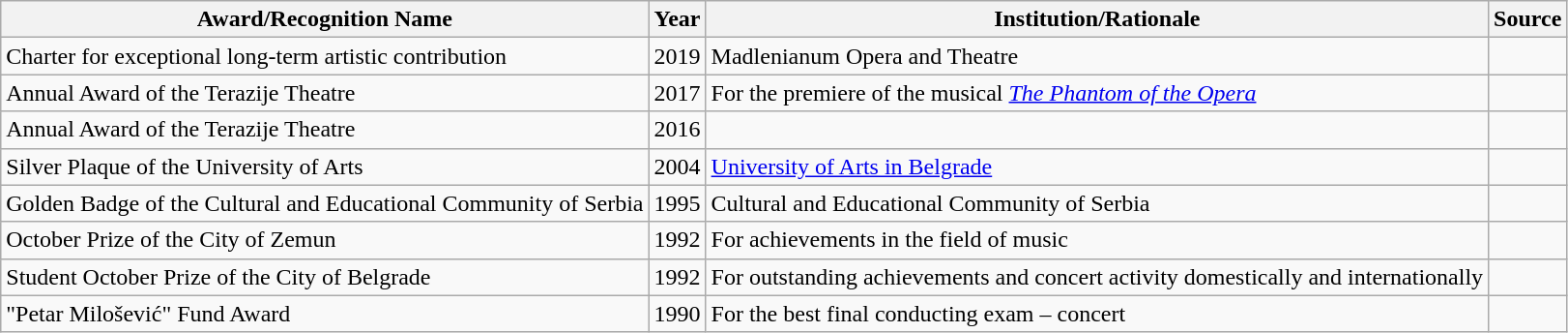<table class="wikitable">
<tr>
<th>Award/Recognition Name</th>
<th>Year</th>
<th>Institution/Rationale</th>
<th>Source</th>
</tr>
<tr>
<td>Charter for exceptional long-term artistic contribution</td>
<td>2019</td>
<td>Madlenianum Opera and Theatre</td>
<td></td>
</tr>
<tr>
<td>Annual Award of the Terazije Theatre</td>
<td>2017</td>
<td>For the premiere of the musical <em><a href='#'>The Phantom of the Opera</a></em></td>
<td></td>
</tr>
<tr>
<td>Annual Award of the Terazije Theatre</td>
<td>2016</td>
<td></td>
<td></td>
</tr>
<tr>
<td>Silver Plaque of the University of Arts</td>
<td>2004</td>
<td><a href='#'>University of Arts in Belgrade</a></td>
<td></td>
</tr>
<tr>
<td>Golden Badge of the Cultural and Educational Community of Serbia</td>
<td>1995</td>
<td>Cultural and Educational Community of Serbia</td>
<td></td>
</tr>
<tr>
<td>October Prize of the City of Zemun</td>
<td>1992</td>
<td>For achievements in the field of music</td>
<td></td>
</tr>
<tr>
<td>Student October Prize of the City of Belgrade</td>
<td>1992</td>
<td>For outstanding achievements and concert activity domestically and internationally</td>
<td></td>
</tr>
<tr>
<td>"Petar Milošević" Fund Award</td>
<td>1990</td>
<td>For the best final conducting exam – concert</td>
<td></td>
</tr>
</table>
